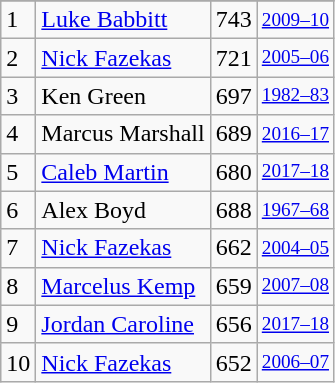<table class="wikitable">
<tr>
</tr>
<tr>
<td>1</td>
<td><a href='#'>Luke Babbitt</a></td>
<td>743</td>
<td style="font-size:80%;"><a href='#'>2009–10</a></td>
</tr>
<tr>
<td>2</td>
<td><a href='#'>Nick Fazekas</a></td>
<td>721</td>
<td style="font-size:80%;"><a href='#'>2005–06</a></td>
</tr>
<tr>
<td>3</td>
<td>Ken Green</td>
<td>697</td>
<td style="font-size:80%;"><a href='#'>1982–83</a></td>
</tr>
<tr>
<td>4</td>
<td>Marcus Marshall</td>
<td>689</td>
<td style="font-size:80%;"><a href='#'>2016–17</a></td>
</tr>
<tr>
<td>5</td>
<td><a href='#'>Caleb Martin</a></td>
<td>680</td>
<td style="font-size:80%;"><a href='#'>2017–18</a></td>
</tr>
<tr>
<td>6</td>
<td>Alex Boyd</td>
<td>688</td>
<td style="font-size:80%;"><a href='#'>1967–68</a></td>
</tr>
<tr>
<td>7</td>
<td><a href='#'>Nick Fazekas</a></td>
<td>662</td>
<td style="font-size:80%;"><a href='#'>2004–05</a></td>
</tr>
<tr>
<td>8</td>
<td><a href='#'>Marcelus Kemp</a></td>
<td>659</td>
<td style="font-size:80%;"><a href='#'>2007–08</a></td>
</tr>
<tr>
<td>9</td>
<td><a href='#'>Jordan Caroline</a></td>
<td>656</td>
<td style="font-size:80%;"><a href='#'>2017–18</a></td>
</tr>
<tr>
<td>10</td>
<td><a href='#'>Nick Fazekas</a></td>
<td>652</td>
<td style="font-size:80%;"><a href='#'>2006–07</a></td>
</tr>
</table>
